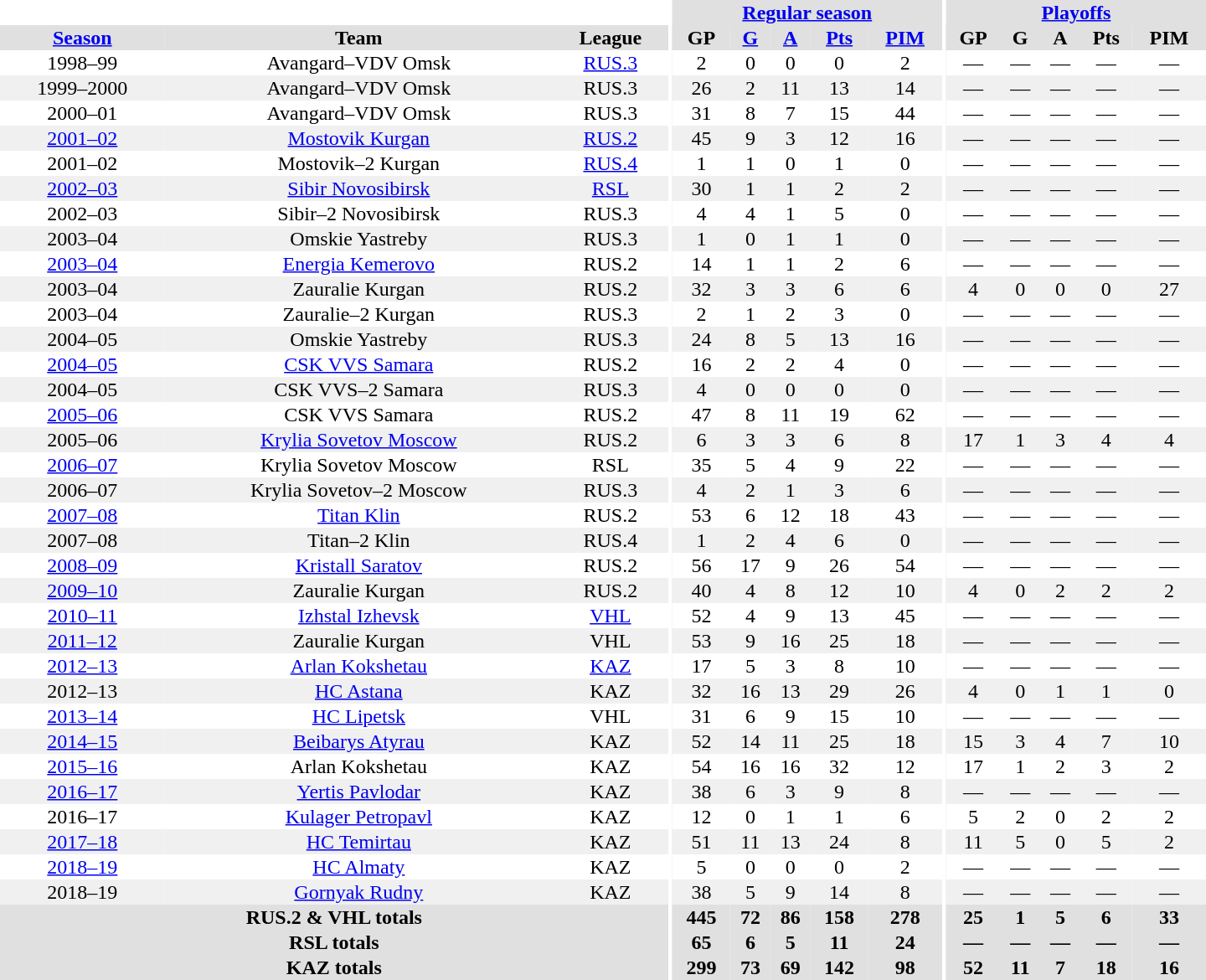<table border="0" cellpadding="1" cellspacing="0" style="text-align:center; width:60em">
<tr bgcolor="#e0e0e0">
<th colspan="3" bgcolor="#ffffff"></th>
<th rowspan="99" bgcolor="#ffffff"></th>
<th colspan="5"><a href='#'>Regular season</a></th>
<th rowspan="99" bgcolor="#ffffff"></th>
<th colspan="5"><a href='#'>Playoffs</a></th>
</tr>
<tr bgcolor="#e0e0e0">
<th><a href='#'>Season</a></th>
<th>Team</th>
<th>League</th>
<th>GP</th>
<th><a href='#'>G</a></th>
<th><a href='#'>A</a></th>
<th><a href='#'>Pts</a></th>
<th><a href='#'>PIM</a></th>
<th>GP</th>
<th>G</th>
<th>A</th>
<th>Pts</th>
<th>PIM</th>
</tr>
<tr>
<td>1998–99</td>
<td>Avangard–VDV Omsk</td>
<td><a href='#'>RUS.3</a></td>
<td>2</td>
<td>0</td>
<td>0</td>
<td>0</td>
<td>2</td>
<td>—</td>
<td>—</td>
<td>—</td>
<td>—</td>
<td>—</td>
</tr>
<tr bgcolor="#f0f0f0">
<td>1999–2000</td>
<td>Avangard–VDV Omsk</td>
<td>RUS.3</td>
<td>26</td>
<td>2</td>
<td>11</td>
<td>13</td>
<td>14</td>
<td>—</td>
<td>—</td>
<td>—</td>
<td>—</td>
<td>—</td>
</tr>
<tr>
<td>2000–01</td>
<td>Avangard–VDV Omsk</td>
<td>RUS.3</td>
<td>31</td>
<td>8</td>
<td>7</td>
<td>15</td>
<td>44</td>
<td>—</td>
<td>—</td>
<td>—</td>
<td>—</td>
<td>—</td>
</tr>
<tr bgcolor="#f0f0f0">
<td><a href='#'>2001–02</a></td>
<td><a href='#'>Mostovik Kurgan</a></td>
<td><a href='#'>RUS.2</a></td>
<td>45</td>
<td>9</td>
<td>3</td>
<td>12</td>
<td>16</td>
<td>—</td>
<td>—</td>
<td>—</td>
<td>—</td>
<td>—</td>
</tr>
<tr>
<td>2001–02</td>
<td>Mostovik–2 Kurgan</td>
<td><a href='#'>RUS.4</a></td>
<td>1</td>
<td>1</td>
<td>0</td>
<td>1</td>
<td>0</td>
<td>—</td>
<td>—</td>
<td>—</td>
<td>—</td>
<td>—</td>
</tr>
<tr bgcolor="#f0f0f0">
<td><a href='#'>2002–03</a></td>
<td><a href='#'>Sibir Novosibirsk</a></td>
<td><a href='#'>RSL</a></td>
<td>30</td>
<td>1</td>
<td>1</td>
<td>2</td>
<td>2</td>
<td>—</td>
<td>—</td>
<td>—</td>
<td>—</td>
<td>—</td>
</tr>
<tr>
<td>2002–03</td>
<td>Sibir–2 Novosibirsk</td>
<td>RUS.3</td>
<td>4</td>
<td>4</td>
<td>1</td>
<td>5</td>
<td>0</td>
<td>—</td>
<td>—</td>
<td>—</td>
<td>—</td>
<td>—</td>
</tr>
<tr bgcolor="#f0f0f0">
<td>2003–04</td>
<td>Omskie Yastreby</td>
<td>RUS.3</td>
<td>1</td>
<td>0</td>
<td>1</td>
<td>1</td>
<td>0</td>
<td>—</td>
<td>—</td>
<td>—</td>
<td>—</td>
<td>—</td>
</tr>
<tr>
<td><a href='#'>2003–04</a></td>
<td><a href='#'>Energia Kemerovo</a></td>
<td>RUS.2</td>
<td>14</td>
<td>1</td>
<td>1</td>
<td>2</td>
<td>6</td>
<td>—</td>
<td>—</td>
<td>—</td>
<td>—</td>
<td>—</td>
</tr>
<tr bgcolor="#f0f0f0">
<td>2003–04</td>
<td>Zauralie Kurgan</td>
<td>RUS.2</td>
<td>32</td>
<td>3</td>
<td>3</td>
<td>6</td>
<td>6</td>
<td>4</td>
<td>0</td>
<td>0</td>
<td>0</td>
<td>27</td>
</tr>
<tr>
<td>2003–04</td>
<td>Zauralie–2 Kurgan</td>
<td>RUS.3</td>
<td>2</td>
<td>1</td>
<td>2</td>
<td>3</td>
<td>0</td>
<td>—</td>
<td>—</td>
<td>—</td>
<td>—</td>
<td>—</td>
</tr>
<tr bgcolor="#f0f0f0">
<td>2004–05</td>
<td>Omskie Yastreby</td>
<td>RUS.3</td>
<td>24</td>
<td>8</td>
<td>5</td>
<td>13</td>
<td>16</td>
<td>—</td>
<td>—</td>
<td>—</td>
<td>—</td>
<td>—</td>
</tr>
<tr>
<td><a href='#'>2004–05</a></td>
<td><a href='#'>CSK VVS Samara</a></td>
<td>RUS.2</td>
<td>16</td>
<td>2</td>
<td>2</td>
<td>4</td>
<td>0</td>
<td>—</td>
<td>—</td>
<td>—</td>
<td>—</td>
<td>—</td>
</tr>
<tr bgcolor="#f0f0f0">
<td>2004–05</td>
<td>CSK VVS–2 Samara</td>
<td>RUS.3</td>
<td>4</td>
<td>0</td>
<td>0</td>
<td>0</td>
<td>0</td>
<td>—</td>
<td>—</td>
<td>—</td>
<td>—</td>
<td>—</td>
</tr>
<tr>
<td><a href='#'>2005–06</a></td>
<td>CSK VVS Samara</td>
<td>RUS.2</td>
<td>47</td>
<td>8</td>
<td>11</td>
<td>19</td>
<td>62</td>
<td>—</td>
<td>—</td>
<td>—</td>
<td>—</td>
<td>—</td>
</tr>
<tr bgcolor="#f0f0f0">
<td>2005–06</td>
<td><a href='#'>Krylia Sovetov Moscow</a></td>
<td>RUS.2</td>
<td>6</td>
<td>3</td>
<td>3</td>
<td>6</td>
<td>8</td>
<td>17</td>
<td>1</td>
<td>3</td>
<td>4</td>
<td>4</td>
</tr>
<tr>
<td><a href='#'>2006–07</a></td>
<td>Krylia Sovetov Moscow</td>
<td>RSL</td>
<td>35</td>
<td>5</td>
<td>4</td>
<td>9</td>
<td>22</td>
<td>—</td>
<td>—</td>
<td>—</td>
<td>—</td>
<td>—</td>
</tr>
<tr bgcolor="#f0f0f0">
<td>2006–07</td>
<td>Krylia Sovetov–2 Moscow</td>
<td>RUS.3</td>
<td>4</td>
<td>2</td>
<td>1</td>
<td>3</td>
<td>6</td>
<td>—</td>
<td>—</td>
<td>—</td>
<td>—</td>
<td>—</td>
</tr>
<tr>
<td><a href='#'>2007–08</a></td>
<td><a href='#'>Titan Klin</a></td>
<td>RUS.2</td>
<td>53</td>
<td>6</td>
<td>12</td>
<td>18</td>
<td>43</td>
<td>—</td>
<td>—</td>
<td>—</td>
<td>—</td>
<td>—</td>
</tr>
<tr bgcolor="#f0f0f0">
<td>2007–08</td>
<td>Titan–2 Klin</td>
<td>RUS.4</td>
<td>1</td>
<td>2</td>
<td>4</td>
<td>6</td>
<td>0</td>
<td>—</td>
<td>—</td>
<td>—</td>
<td>—</td>
<td>—</td>
</tr>
<tr>
<td><a href='#'>2008–09</a></td>
<td><a href='#'>Kristall Saratov</a></td>
<td>RUS.2</td>
<td>56</td>
<td>17</td>
<td>9</td>
<td>26</td>
<td>54</td>
<td>—</td>
<td>—</td>
<td>—</td>
<td>—</td>
<td>—</td>
</tr>
<tr bgcolor="#f0f0f0">
<td><a href='#'>2009–10</a></td>
<td>Zauralie Kurgan</td>
<td>RUS.2</td>
<td>40</td>
<td>4</td>
<td>8</td>
<td>12</td>
<td>10</td>
<td>4</td>
<td>0</td>
<td>2</td>
<td>2</td>
<td>2</td>
</tr>
<tr>
<td><a href='#'>2010–11</a></td>
<td><a href='#'>Izhstal Izhevsk</a></td>
<td><a href='#'>VHL</a></td>
<td>52</td>
<td>4</td>
<td>9</td>
<td>13</td>
<td>45</td>
<td>—</td>
<td>—</td>
<td>—</td>
<td>—</td>
<td>—</td>
</tr>
<tr bgcolor="#f0f0f0">
<td><a href='#'>2011–12</a></td>
<td>Zauralie Kurgan</td>
<td>VHL</td>
<td>53</td>
<td>9</td>
<td>16</td>
<td>25</td>
<td>18</td>
<td>—</td>
<td>—</td>
<td>—</td>
<td>—</td>
<td>—</td>
</tr>
<tr>
<td><a href='#'>2012–13</a></td>
<td><a href='#'>Arlan Kokshetau</a></td>
<td><a href='#'>KAZ</a></td>
<td>17</td>
<td>5</td>
<td>3</td>
<td>8</td>
<td>10</td>
<td>—</td>
<td>—</td>
<td>—</td>
<td>—</td>
<td>—</td>
</tr>
<tr bgcolor="#f0f0f0">
<td>2012–13</td>
<td><a href='#'>HC Astana</a></td>
<td>KAZ</td>
<td>32</td>
<td>16</td>
<td>13</td>
<td>29</td>
<td>26</td>
<td>4</td>
<td>0</td>
<td>1</td>
<td>1</td>
<td>0</td>
</tr>
<tr>
<td><a href='#'>2013–14</a></td>
<td><a href='#'>HC Lipetsk</a></td>
<td>VHL</td>
<td>31</td>
<td>6</td>
<td>9</td>
<td>15</td>
<td>10</td>
<td>—</td>
<td>—</td>
<td>—</td>
<td>—</td>
<td>—</td>
</tr>
<tr bgcolor="#f0f0f0">
<td><a href='#'>2014–15</a></td>
<td><a href='#'>Beibarys Atyrau</a></td>
<td>KAZ</td>
<td>52</td>
<td>14</td>
<td>11</td>
<td>25</td>
<td>18</td>
<td>15</td>
<td>3</td>
<td>4</td>
<td>7</td>
<td>10</td>
</tr>
<tr>
<td><a href='#'>2015–16</a></td>
<td>Arlan Kokshetau</td>
<td>KAZ</td>
<td>54</td>
<td>16</td>
<td>16</td>
<td>32</td>
<td>12</td>
<td>17</td>
<td>1</td>
<td>2</td>
<td>3</td>
<td>2</td>
</tr>
<tr bgcolor="#f0f0f0">
<td><a href='#'>2016–17</a></td>
<td><a href='#'>Yertis Pavlodar</a></td>
<td>KAZ</td>
<td>38</td>
<td>6</td>
<td>3</td>
<td>9</td>
<td>8</td>
<td>—</td>
<td>—</td>
<td>—</td>
<td>—</td>
<td>—</td>
</tr>
<tr>
<td>2016–17</td>
<td><a href='#'>Kulager Petropavl</a></td>
<td>KAZ</td>
<td>12</td>
<td>0</td>
<td>1</td>
<td>1</td>
<td>6</td>
<td>5</td>
<td>2</td>
<td>0</td>
<td>2</td>
<td>2</td>
</tr>
<tr bgcolor="#f0f0f0">
<td><a href='#'>2017–18</a></td>
<td><a href='#'>HC Temirtau</a></td>
<td>KAZ</td>
<td>51</td>
<td>11</td>
<td>13</td>
<td>24</td>
<td>8</td>
<td>11</td>
<td>5</td>
<td>0</td>
<td>5</td>
<td>2</td>
</tr>
<tr>
<td><a href='#'>2018–19</a></td>
<td><a href='#'>HC Almaty</a></td>
<td>KAZ</td>
<td>5</td>
<td>0</td>
<td>0</td>
<td>0</td>
<td>2</td>
<td>—</td>
<td>—</td>
<td>—</td>
<td>—</td>
<td>—</td>
</tr>
<tr bgcolor="#f0f0f0">
<td>2018–19</td>
<td><a href='#'>Gornyak Rudny</a></td>
<td>KAZ</td>
<td>38</td>
<td>5</td>
<td>9</td>
<td>14</td>
<td>8</td>
<td>—</td>
<td>—</td>
<td>—</td>
<td>—</td>
<td>—</td>
</tr>
<tr bgcolor="#e0e0e0">
<th colspan="3">RUS.2 & VHL totals</th>
<th>445</th>
<th>72</th>
<th>86</th>
<th>158</th>
<th>278</th>
<th>25</th>
<th>1</th>
<th>5</th>
<th>6</th>
<th>33</th>
</tr>
<tr bgcolor="#e0e0e0">
<th colspan="3">RSL totals</th>
<th>65</th>
<th>6</th>
<th>5</th>
<th>11</th>
<th>24</th>
<th>—</th>
<th>—</th>
<th>—</th>
<th>—</th>
<th>—</th>
</tr>
<tr bgcolor="#e0e0e0">
<th colspan="3">KAZ totals</th>
<th>299</th>
<th>73</th>
<th>69</th>
<th>142</th>
<th>98</th>
<th>52</th>
<th>11</th>
<th>7</th>
<th>18</th>
<th>16</th>
</tr>
</table>
